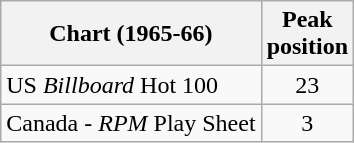<table class="wikitable">
<tr>
<th align="left">Chart (1965-66)</th>
<th style="text-align:center;">Peak<br>position</th>
</tr>
<tr>
<td align="left">US <em>Billboard</em> Hot 100</td>
<td style="text-align:center;">23</td>
</tr>
<tr>
<td align="left">Canada - <em>RPM</em> Play Sheet</td>
<td style="text-align:center;">3</td>
</tr>
</table>
